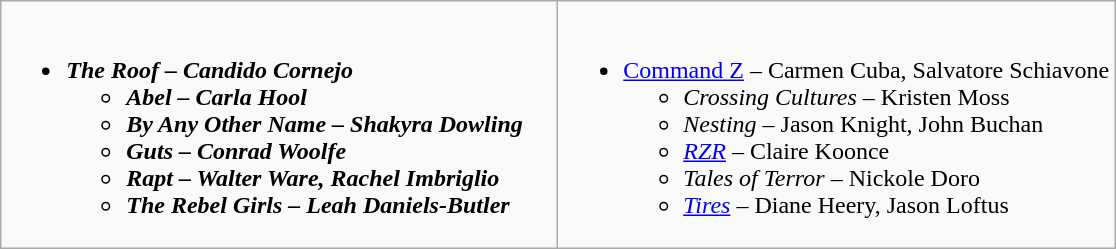<table class=wikitable>
<tr>
<td valign="top" width="50%"><br><ul><li><strong><em>The Roof<em> – Candido Cornejo<strong><ul><li></em>Abel<em> – Carla Hool</li><li></em>By Any Other Name<em> – Shakyra Dowling</li><li></em>Guts<em> – Conrad Woolfe</li><li></em>Rapt<em> – Walter Ware, Rachel Imbriglio</li><li></em>The Rebel Girls<em> – Leah Daniels-Butler</li></ul></li></ul></td>
<td valign="top" width="50%"><br><ul><li></em></strong><a href='#'>Command Z</a></em> – Carmen Cuba, Salvatore Schiavone</strong><ul><li><em>Crossing Cultures</em> – Kristen Moss</li><li><em>Nesting</em> – Jason Knight, John Buchan</li><li><em><a href='#'>RZR</a></em> – Claire Koonce</li><li><em>Tales of Terror</em> – Nickole Doro</li><li><em><a href='#'>Tires</a></em> – Diane Heery, Jason Loftus</li></ul></li></ul></td>
</tr>
</table>
